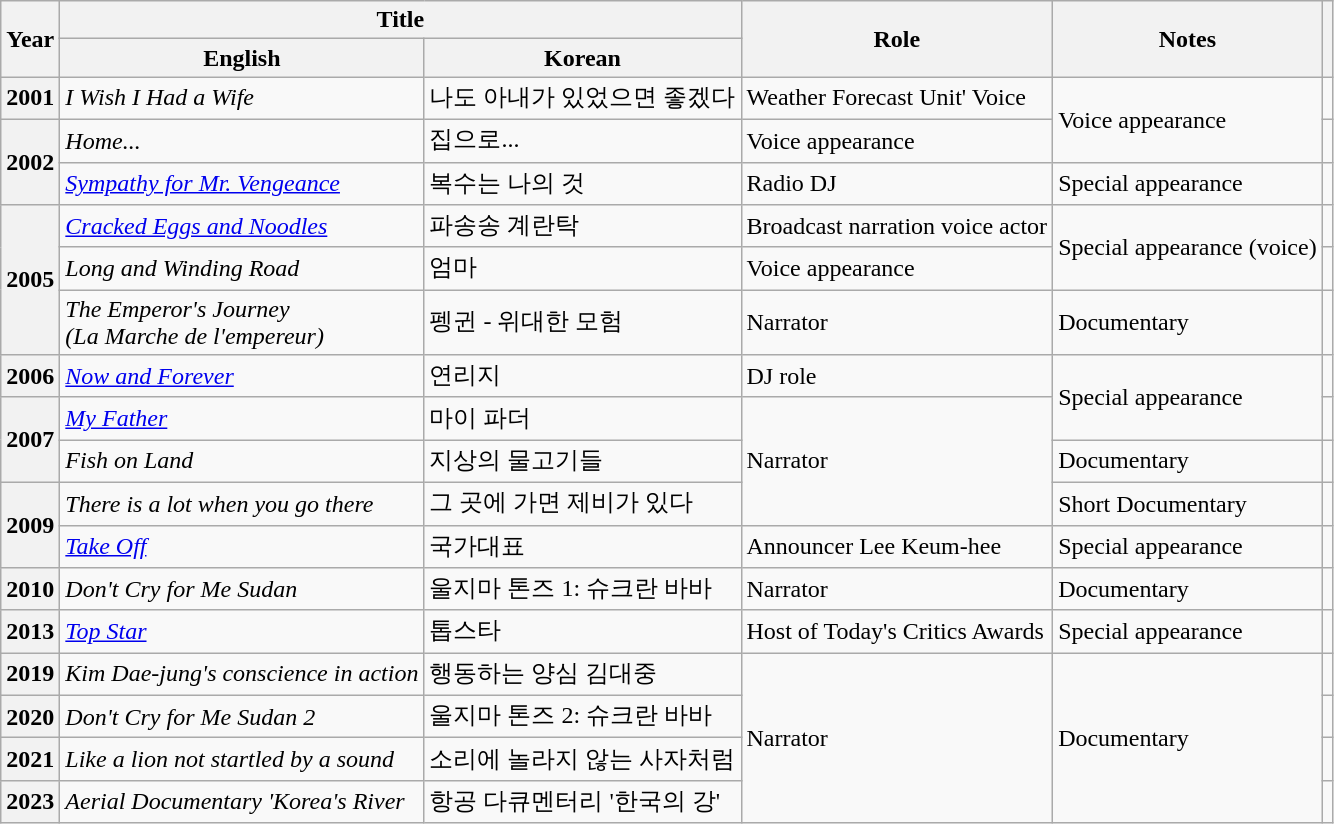<table class="wikitable sortable plainrowheaders">
<tr>
<th rowspan="2">Year</th>
<th colspan="2">Title</th>
<th rowspan="2">Role</th>
<th rowspan="2">Notes</th>
<th rowspan="2"></th>
</tr>
<tr>
<th scope="col">English</th>
<th scope="col">Korean</th>
</tr>
<tr>
<th scope="row">2001</th>
<td><em>I Wish I Had a Wife</em></td>
<td>나도 아내가 있었으면 좋겠다</td>
<td>Weather Forecast Unit' Voice</td>
<td rowspan="2">Voice appearance</td>
<td></td>
</tr>
<tr>
<th scope="row" rowspan="2">2002</th>
<td><em>Home...</em></td>
<td>집으로...</td>
<td>Voice appearance</td>
<td></td>
</tr>
<tr>
<td><em><a href='#'>Sympathy for Mr. Vengeance</a></em></td>
<td>복수는 나의 것</td>
<td>Radio DJ</td>
<td>Special appearance</td>
<td></td>
</tr>
<tr>
<th scope="row" rowspan="3">2005</th>
<td><em><a href='#'>Cracked Eggs and Noodles</a></em></td>
<td>파송송 계란탁</td>
<td>Broadcast narration voice actor</td>
<td rowspan="2">Special appearance (voice)</td>
<td></td>
</tr>
<tr>
<td><em>Long and Winding Road</em></td>
<td>엄마</td>
<td>Voice appearance</td>
<td></td>
</tr>
<tr>
<td><em>The Emperor's Journey<br>(La Marche de l'empereur)</em></td>
<td>펭귄 - 위대한 모험</td>
<td>Narrator</td>
<td>Documentary</td>
<td></td>
</tr>
<tr>
<th scope="row">2006</th>
<td><em><a href='#'>Now and Forever</a></em></td>
<td>연리지</td>
<td>DJ role</td>
<td rowspan="2">Special appearance</td>
<td></td>
</tr>
<tr>
<th rowspan="2" scope="row">2007</th>
<td><em><a href='#'>My Father</a></em></td>
<td>마이 파더</td>
<td rowspan="3">Narrator</td>
<td></td>
</tr>
<tr>
<td><em>Fish on Land</em></td>
<td>지상의 물고기들</td>
<td>Documentary</td>
<td></td>
</tr>
<tr>
<th scope="row" rowspan="2">2009</th>
<td><em>There is a lot when you go there</em></td>
<td>그 곳에 가면 제비가 있다</td>
<td>Short Documentary</td>
<td></td>
</tr>
<tr>
<td><em><a href='#'>Take Off</a></em></td>
<td>국가대표</td>
<td>Announcer Lee Keum-hee</td>
<td>Special appearance</td>
<td></td>
</tr>
<tr>
<th scope="row">2010</th>
<td><em>Don't Cry for Me Sudan</em></td>
<td>울지마 톤즈 1: 슈크란 바바</td>
<td>Narrator</td>
<td>Documentary</td>
<td></td>
</tr>
<tr>
<th scope="row">2013</th>
<td><em><a href='#'>Top Star</a></em></td>
<td>톱스타</td>
<td>Host of Today's Critics Awards</td>
<td>Special appearance</td>
<td></td>
</tr>
<tr>
<th scope="row">2019</th>
<td><em>Kim Dae-jung's conscience in action</em></td>
<td>행동하는 양심 김대중</td>
<td rowspan="4">Narrator</td>
<td rowspan="4">Documentary</td>
<td></td>
</tr>
<tr>
<th scope="row">2020</th>
<td><em>Don't Cry for Me Sudan 2</em></td>
<td>울지마 톤즈 2: 슈크란 바바</td>
<td></td>
</tr>
<tr>
<th scope="row">2021</th>
<td><em>Like a lion not startled by a sound</em></td>
<td>소리에 놀라지 않는 사자처럼</td>
<td></td>
</tr>
<tr>
<th scope="row">2023</th>
<td><em>Aerial Documentary 'Korea's River<strong></td>
<td>항공 다큐멘터리 '한국의 강'</td>
<td></td>
</tr>
</table>
